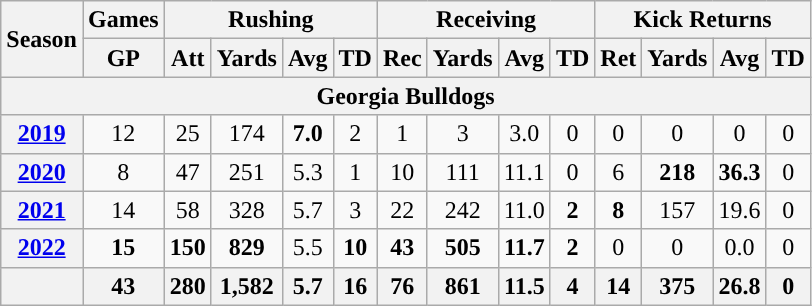<table class="wikitable" style="text-align:center;">
<tr>
<th rowspan="2">Season</th>
<th>Games</th>
<th colspan="4">Rushing</th>
<th colspan="4">Receiving</th>
<th colspan="4">Kick Returns</th>
</tr>
<tr>
<th>GP</th>
<th>Att</th>
<th>Yards</th>
<th>Avg</th>
<th>TD</th>
<th>Rec</th>
<th>Yards</th>
<th>Avg</th>
<th>TD</th>
<th>Ret</th>
<th>Yards</th>
<th>Avg</th>
<th>TD</th>
</tr>
<tr>
<th colspan="15">Georgia Bulldogs</th>
</tr>
<tr>
<th><a href='#'>2019</a></th>
<td>12</td>
<td>25</td>
<td>174</td>
<td><strong>7.0</strong></td>
<td>2</td>
<td>1</td>
<td>3</td>
<td>3.0</td>
<td>0</td>
<td>0</td>
<td>0</td>
<td>0</td>
<td>0</td>
</tr>
<tr>
<th><a href='#'>2020</a></th>
<td>8</td>
<td>47</td>
<td>251</td>
<td>5.3</td>
<td>1</td>
<td>10</td>
<td>111</td>
<td>11.1</td>
<td>0</td>
<td>6</td>
<td><strong>218</strong></td>
<td><strong>36.3</strong></td>
<td>0</td>
</tr>
<tr>
<th><a href='#'>2021</a></th>
<td>14</td>
<td>58</td>
<td>328</td>
<td>5.7</td>
<td>3</td>
<td>22</td>
<td>242</td>
<td>11.0</td>
<td><strong>2</strong></td>
<td><strong>8</strong></td>
<td>157</td>
<td>19.6</td>
<td>0</td>
</tr>
<tr>
<th><a href='#'>2022</a></th>
<td><strong>15</strong></td>
<td><strong>150</strong></td>
<td><strong>829</strong></td>
<td>5.5</td>
<td><strong>10</strong></td>
<td><strong>43</strong></td>
<td><strong>505</strong></td>
<td><strong>11.7</strong></td>
<td><strong>2</strong></td>
<td>0</td>
<td>0</td>
<td>0.0</td>
<td>0</td>
</tr>
<tr>
<th></th>
<th>43</th>
<th>280</th>
<th>1,582</th>
<th>5.7</th>
<th>16</th>
<th>76</th>
<th>861</th>
<th>11.5</th>
<th>4</th>
<th>14</th>
<th>375</th>
<th>26.8</th>
<th>0</th>
</tr>
</table>
